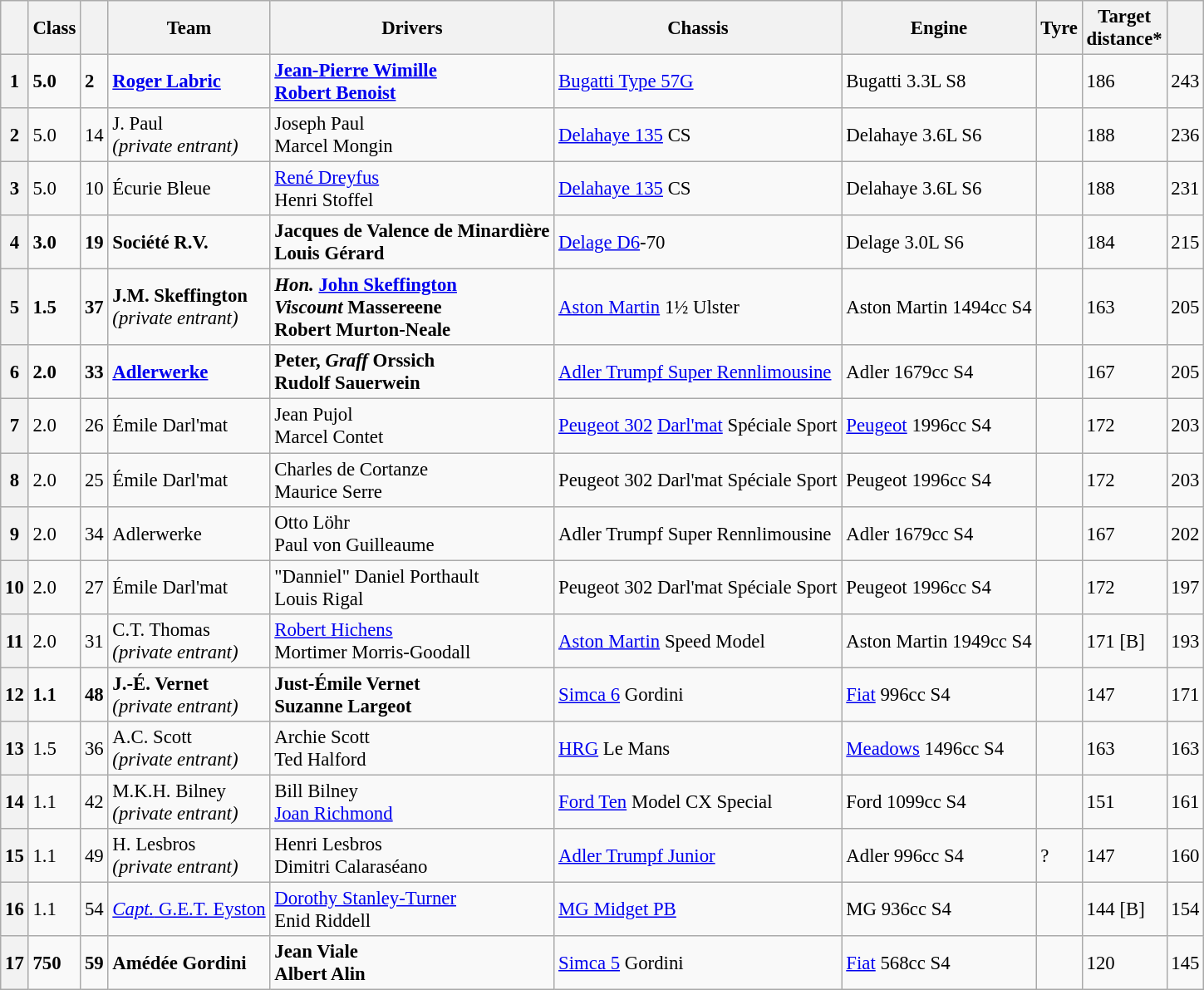<table class="wikitable" style="font-size: 95%;">
<tr>
<th></th>
<th>Class</th>
<th></th>
<th>Team</th>
<th>Drivers</th>
<th>Chassis</th>
<th>Engine</th>
<th>Tyre</th>
<th>Target<br>distance*</th>
<th></th>
</tr>
<tr>
<th><strong>1</strong></th>
<td><strong>5.0</strong></td>
<td><strong>2</strong></td>
<td><strong> <a href='#'>Roger Labric</a> </strong></td>
<td><strong> <a href='#'>Jean-Pierre Wimille</a><br> <a href='#'>Robert Benoist</a></strong></td>
<td><a href='#'>Bugatti Type 57G</a></td>
<td>Bugatti 3.3L S8</td>
<td></td>
<td>186</td>
<td>243</td>
</tr>
<tr>
<th>2</th>
<td>5.0</td>
<td>14</td>
<td> J. Paul<br><em>(private entrant)</em></td>
<td> Joseph Paul<br> Marcel Mongin</td>
<td><a href='#'>Delahaye 135</a> CS</td>
<td>Delahaye 3.6L S6</td>
<td></td>
<td>188</td>
<td>236</td>
</tr>
<tr>
<th>3</th>
<td>5.0</td>
<td>10</td>
<td> Écurie Bleue</td>
<td> <a href='#'>René Dreyfus</a><br> Henri Stoffel</td>
<td><a href='#'>Delahaye 135</a> CS</td>
<td>Delahaye 3.6L S6</td>
<td></td>
<td>188</td>
<td>231</td>
</tr>
<tr>
<th><strong>4</strong></th>
<td><strong>3.0</strong></td>
<td><strong>19</strong></td>
<td><strong> Société R.V. </strong></td>
<td><strong> Jacques de Valence de Minardière<br> Louis Gérard</strong></td>
<td><a href='#'>Delage D6</a>-70</td>
<td>Delage 3.0L S6</td>
<td></td>
<td>184</td>
<td>215</td>
</tr>
<tr>
<th><strong>5</strong></th>
<td><strong>1.5</strong></td>
<td><strong>37</strong></td>
<td><strong> J.M. Skeffington</strong><br><em>(private entrant)</em></td>
<td><strong> <em>Hon.</em> <a href='#'>John Skeffington</a><br><em>Viscount</em> Massereene<br> Robert Murton-Neale</strong></td>
<td><a href='#'>Aston Martin</a> 1½ Ulster</td>
<td>Aston Martin 1494cc S4</td>
<td></td>
<td>163</td>
<td>205</td>
</tr>
<tr>
<th><strong>6</strong></th>
<td><strong>2.0</strong></td>
<td><strong>33</strong></td>
<td><strong> <a href='#'>Adlerwerke</a> </strong></td>
<td><strong> Peter, <em>Graff</em> Orssich<br> Rudolf Sauerwein</strong></td>
<td><a href='#'>Adler Trumpf Super Rennlimousine</a></td>
<td>Adler 1679cc S4</td>
<td></td>
<td>167</td>
<td>205</td>
</tr>
<tr>
<th>7</th>
<td>2.0</td>
<td>26</td>
<td> Émile Darl'mat</td>
<td> Jean Pujol<br> Marcel Contet</td>
<td><a href='#'>Peugeot 302</a> <a href='#'>Darl'mat</a> Spéciale Sport</td>
<td><a href='#'>Peugeot</a> 1996cc S4</td>
<td></td>
<td>172</td>
<td>203</td>
</tr>
<tr>
<th>8</th>
<td>2.0</td>
<td>25</td>
<td> Émile Darl'mat</td>
<td> Charles de Cortanze<br> Maurice Serre</td>
<td>Peugeot 302 Darl'mat Spéciale Sport</td>
<td>Peugeot 1996cc S4</td>
<td></td>
<td>172</td>
<td>203</td>
</tr>
<tr>
<th>9</th>
<td>2.0</td>
<td>34</td>
<td> Adlerwerke</td>
<td> Otto Löhr<br> Paul von Guilleaume</td>
<td>Adler Trumpf Super Rennlimousine</td>
<td>Adler 1679cc S4</td>
<td></td>
<td>167</td>
<td>202</td>
</tr>
<tr>
<th>10</th>
<td>2.0</td>
<td>27</td>
<td> Émile Darl'mat</td>
<td> "Danniel" Daniel Porthault<br> Louis Rigal</td>
<td>Peugeot 302 Darl'mat Spéciale Sport</td>
<td>Peugeot 1996cc S4</td>
<td></td>
<td>172</td>
<td>197</td>
</tr>
<tr>
<th>11</th>
<td>2.0</td>
<td>31</td>
<td> C.T. Thomas<br><em>(private entrant)</em></td>
<td> <a href='#'>Robert Hichens</a><br> Mortimer Morris-Goodall</td>
<td><a href='#'>Aston Martin</a> Speed Model</td>
<td>Aston Martin 1949cc S4</td>
<td></td>
<td>171 [B]</td>
<td>193</td>
</tr>
<tr>
<th><strong>12</strong></th>
<td><strong>1.1</strong></td>
<td><strong>48</strong></td>
<td><strong> J.-É. Vernet</strong><br><em>(private entrant)</em></td>
<td><strong> Just-Émile Vernet <br> Suzanne Largeot</strong></td>
<td><a href='#'>Simca 6</a> Gordini</td>
<td><a href='#'>Fiat</a> 996cc S4</td>
<td></td>
<td>147</td>
<td>171</td>
</tr>
<tr>
<th>13</th>
<td>1.5</td>
<td>36</td>
<td> A.C. Scott<br><em>(private entrant)</em></td>
<td> Archie Scott<br> Ted Halford</td>
<td><a href='#'>HRG</a> Le Mans</td>
<td><a href='#'>Meadows</a> 1496cc S4</td>
<td></td>
<td>163</td>
<td>163</td>
</tr>
<tr>
<th>14</th>
<td>1.1</td>
<td>42</td>
<td> M.K.H. Bilney<br><em>(private entrant)</em></td>
<td> Bill Bilney<br> <a href='#'>Joan Richmond</a></td>
<td><a href='#'>Ford Ten</a> Model CX Special</td>
<td>Ford 1099cc S4</td>
<td></td>
<td>151</td>
<td>161</td>
</tr>
<tr>
<th>15</th>
<td>1.1</td>
<td>49</td>
<td> H. Lesbros<br><em>(private entrant)</em></td>
<td> Henri Lesbros<br> Dimitri Calaraséano</td>
<td><a href='#'>Adler Trumpf Junior</a></td>
<td>Adler 996cc S4</td>
<td>?</td>
<td>147</td>
<td>160</td>
</tr>
<tr>
<th>16</th>
<td>1.1</td>
<td>54</td>
<td> <a href='#'><em>Capt.</em> G.E.T. Eyston</a></td>
<td> <a href='#'>Dorothy Stanley-Turner</a><br> Enid Riddell</td>
<td><a href='#'>MG Midget PB</a></td>
<td>MG 936cc S4</td>
<td></td>
<td>144 [B]</td>
<td>154</td>
</tr>
<tr>
<th><strong>17</strong></th>
<td><strong>750</strong></td>
<td><strong>59</strong></td>
<td><strong> Amédée Gordini</strong></td>
<td><strong> Jean Viale<br> Albert Alin</strong></td>
<td><a href='#'>Simca 5</a> Gordini</td>
<td><a href='#'>Fiat</a> 568cc S4</td>
<td></td>
<td>120</td>
<td>145</td>
</tr>
</table>
